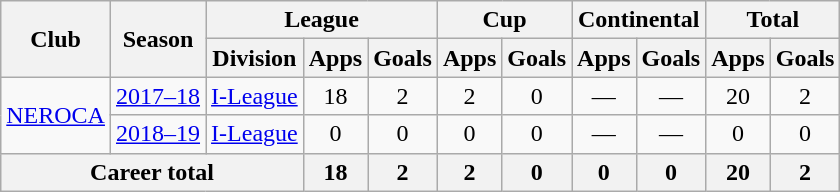<table class="wikitable" style="text-align: center;">
<tr>
<th rowspan="2">Club</th>
<th rowspan="2">Season</th>
<th colspan="3">League</th>
<th colspan="2">Cup</th>
<th colspan="2">Continental</th>
<th colspan="2">Total</th>
</tr>
<tr>
<th>Division</th>
<th>Apps</th>
<th>Goals</th>
<th>Apps</th>
<th>Goals</th>
<th>Apps</th>
<th>Goals</th>
<th>Apps</th>
<th>Goals</th>
</tr>
<tr>
<td rowspan="2"><a href='#'>NEROCA</a></td>
<td><a href='#'>2017–18</a></td>
<td><a href='#'>I-League</a></td>
<td>18</td>
<td>2</td>
<td>2</td>
<td>0</td>
<td>—</td>
<td>—</td>
<td>20</td>
<td>2</td>
</tr>
<tr>
<td><a href='#'>2018–19</a></td>
<td><a href='#'>I-League</a></td>
<td>0</td>
<td>0</td>
<td>0</td>
<td>0</td>
<td>—</td>
<td>—</td>
<td>0</td>
<td>0</td>
</tr>
<tr>
<th colspan="3">Career total</th>
<th>18</th>
<th>2</th>
<th>2</th>
<th>0</th>
<th>0</th>
<th>0</th>
<th>20</th>
<th>2</th>
</tr>
</table>
